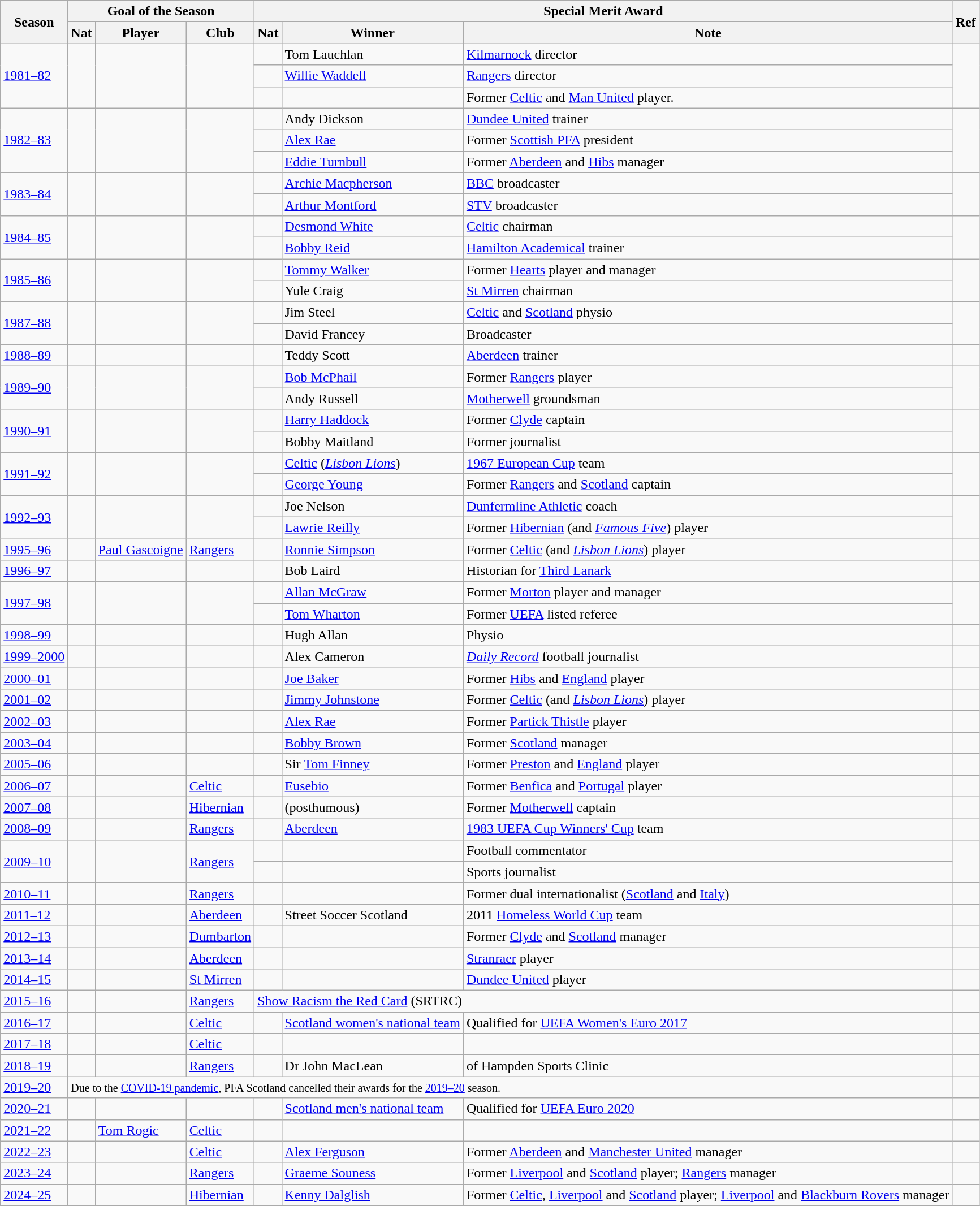<table class="wikitable" style="text-align: left;">
<tr>
<th rowspan="2">Season</th>
<th colspan="3">Goal of the Season</th>
<th colspan="3">Special Merit Award</th>
<th rowspan="2">Ref</th>
</tr>
<tr>
<th>Nat</th>
<th>Player</th>
<th>Club</th>
<th>Nat</th>
<th>Winner</th>
<th>Note</th>
</tr>
<tr>
<td rowspan="3"><a href='#'>1981–82</a></td>
<td rowspan="3"></td>
<td rowspan="3"></td>
<td rowspan="3"></td>
<td></td>
<td>Tom Lauchlan</td>
<td><a href='#'>Kilmarnock</a> director</td>
<td rowspan="3"></td>
</tr>
<tr>
<td></td>
<td><a href='#'>Willie Waddell</a></td>
<td><a href='#'>Rangers</a> director</td>
</tr>
<tr>
<td></td>
<td></td>
<td>Former <a href='#'>Celtic</a> and <a href='#'>Man United</a> player.</td>
</tr>
<tr>
<td rowspan="3"><a href='#'>1982–83</a></td>
<td rowspan="3"></td>
<td rowspan="3"></td>
<td rowspan="3"></td>
<td></td>
<td>Andy Dickson</td>
<td><a href='#'>Dundee United</a> trainer</td>
<td rowspan="3"></td>
</tr>
<tr>
<td></td>
<td><a href='#'>Alex Rae</a></td>
<td>Former <a href='#'>Scottish PFA</a> president</td>
</tr>
<tr>
<td></td>
<td><a href='#'>Eddie Turnbull</a></td>
<td>Former <a href='#'>Aberdeen</a> and <a href='#'>Hibs</a> manager</td>
</tr>
<tr>
<td rowspan="2"><a href='#'>1983–84</a></td>
<td rowspan="2"></td>
<td rowspan="2"></td>
<td rowspan="2"></td>
<td></td>
<td><a href='#'>Archie Macpherson</a></td>
<td><a href='#'>BBC</a> broadcaster</td>
<td rowspan="2"></td>
</tr>
<tr>
<td></td>
<td><a href='#'>Arthur Montford</a></td>
<td><a href='#'>STV</a> broadcaster</td>
</tr>
<tr>
<td rowspan="2"><a href='#'>1984–85</a></td>
<td rowspan="2"></td>
<td rowspan="2"></td>
<td rowspan="2"></td>
<td></td>
<td><a href='#'>Desmond White</a></td>
<td><a href='#'>Celtic</a> chairman</td>
<td rowspan="2"></td>
</tr>
<tr>
<td></td>
<td><a href='#'>Bobby Reid</a></td>
<td><a href='#'>Hamilton Academical</a> trainer</td>
</tr>
<tr>
<td rowspan="2"><a href='#'>1985–86</a></td>
<td rowspan="2"></td>
<td rowspan="2"></td>
<td rowspan="2"></td>
<td></td>
<td><a href='#'>Tommy Walker</a></td>
<td>Former <a href='#'>Hearts</a> player and manager</td>
<td rowspan="2"></td>
</tr>
<tr>
<td></td>
<td>Yule Craig</td>
<td><a href='#'>St Mirren</a> chairman</td>
</tr>
<tr>
<td rowspan="2"><a href='#'>1987–88</a></td>
<td rowspan="2"></td>
<td rowspan="2"></td>
<td rowspan="2"></td>
<td></td>
<td>Jim Steel</td>
<td><a href='#'>Celtic</a> and <a href='#'>Scotland</a> physio</td>
<td rowspan ="2"></td>
</tr>
<tr>
<td></td>
<td>David Francey</td>
<td>Broadcaster</td>
</tr>
<tr>
<td><a href='#'>1988–89</a></td>
<td></td>
<td></td>
<td></td>
<td></td>
<td>Teddy Scott</td>
<td><a href='#'>Aberdeen</a> trainer</td>
<td></td>
</tr>
<tr>
<td rowspan="2"><a href='#'>1989–90</a></td>
<td rowspan="2"></td>
<td rowspan="2"></td>
<td rowspan="2"></td>
<td></td>
<td><a href='#'>Bob McPhail</a></td>
<td>Former <a href='#'>Rangers</a> player</td>
<td rowspan ="2"></td>
</tr>
<tr>
<td></td>
<td>Andy Russell</td>
<td><a href='#'>Motherwell</a> groundsman</td>
</tr>
<tr>
<td rowspan="2"><a href='#'>1990–91</a></td>
<td rowspan="2"></td>
<td rowspan="2"></td>
<td rowspan="2"></td>
<td></td>
<td><a href='#'>Harry Haddock</a></td>
<td>Former <a href='#'>Clyde</a> captain</td>
<td rowspan = "2"></td>
</tr>
<tr>
<td></td>
<td>Bobby Maitland</td>
<td>Former journalist</td>
</tr>
<tr>
<td rowspan="2"><a href='#'>1991–92</a></td>
<td rowspan="2"></td>
<td rowspan="2"></td>
<td rowspan="2"></td>
<td></td>
<td><a href='#'>Celtic</a> (<em><a href='#'>Lisbon Lions</a></em>)</td>
<td><a href='#'>1967 European Cup</a> team</td>
<td Rowspan = "2"></td>
</tr>
<tr>
<td></td>
<td><a href='#'>George Young</a></td>
<td>Former <a href='#'>Rangers</a> and <a href='#'>Scotland</a> captain</td>
</tr>
<tr>
<td rowspan="2"><a href='#'>1992–93</a></td>
<td rowspan="2"></td>
<td rowspan="2"></td>
<td rowspan="2"></td>
<td></td>
<td>Joe Nelson</td>
<td><a href='#'>Dunfermline Athletic</a> coach</td>
<td rowspan = "2"></td>
</tr>
<tr>
<td></td>
<td><a href='#'>Lawrie Reilly</a></td>
<td>Former <a href='#'>Hibernian</a> (and <em><a href='#'>Famous Five</a></em>) player</td>
</tr>
<tr>
<td><a href='#'>1995–96</a></td>
<td></td>
<td><a href='#'>Paul Gascoigne</a></td>
<td><a href='#'>Rangers</a></td>
<td></td>
<td><a href='#'>Ronnie Simpson</a></td>
<td>Former <a href='#'>Celtic</a> (and <em><a href='#'>Lisbon Lions</a></em>) player</td>
<td></td>
</tr>
<tr>
<td><a href='#'>1996–97</a></td>
<td></td>
<td></td>
<td></td>
<td></td>
<td>Bob Laird</td>
<td>Historian for <a href='#'>Third Lanark</a></td>
<td></td>
</tr>
<tr>
<td rowspan = "2"><a href='#'>1997–98</a></td>
<td rowspan = "2"></td>
<td rowspan = "2"></td>
<td rowspan = "2"></td>
<td></td>
<td><a href='#'>Allan McGraw</a></td>
<td>Former <a href='#'>Morton</a> player and manager</td>
<td rowspan = "2"></td>
</tr>
<tr>
<td></td>
<td><a href='#'>Tom Wharton</a></td>
<td>Former <a href='#'>UEFA</a> listed referee</td>
</tr>
<tr>
<td><a href='#'>1998–99</a></td>
<td></td>
<td></td>
<td></td>
<td></td>
<td>Hugh Allan</td>
<td>Physio</td>
<td></td>
</tr>
<tr>
<td><a href='#'>1999–2000</a></td>
<td></td>
<td></td>
<td></td>
<td></td>
<td>Alex Cameron</td>
<td><em><a href='#'>Daily Record</a></em> football journalist</td>
<td></td>
</tr>
<tr>
<td><a href='#'>2000–01</a></td>
<td></td>
<td></td>
<td></td>
<td></td>
<td><a href='#'>Joe Baker</a></td>
<td>Former <a href='#'>Hibs</a> and <a href='#'>England</a> player</td>
<td></td>
</tr>
<tr>
<td><a href='#'>2001–02</a></td>
<td></td>
<td></td>
<td></td>
<td></td>
<td><a href='#'>Jimmy Johnstone</a></td>
<td>Former <a href='#'>Celtic</a> (and <em><a href='#'>Lisbon Lions</a></em>) player</td>
<td></td>
</tr>
<tr>
<td><a href='#'>2002–03</a></td>
<td></td>
<td></td>
<td></td>
<td></td>
<td><a href='#'>Alex Rae</a></td>
<td>Former <a href='#'>Partick Thistle</a> player</td>
<td></td>
</tr>
<tr>
<td><a href='#'>2003–04</a></td>
<td></td>
<td></td>
<td></td>
<td></td>
<td><a href='#'>Bobby Brown</a></td>
<td>Former <a href='#'>Scotland</a> manager</td>
<td></td>
</tr>
<tr>
<td><a href='#'>2005–06</a></td>
<td></td>
<td></td>
<td></td>
<td></td>
<td>Sir <a href='#'>Tom Finney</a></td>
<td>Former <a href='#'>Preston</a> and <a href='#'>England</a> player</td>
<td></td>
</tr>
<tr>
<td><a href='#'>2006–07</a></td>
<td></td>
<td></td>
<td><a href='#'>Celtic</a></td>
<td></td>
<td><a href='#'>Eusebio</a></td>
<td>Former <a href='#'>Benfica</a> and <a href='#'>Portugal</a> player</td>
<td></td>
</tr>
<tr>
<td><a href='#'>2007–08</a></td>
<td></td>
<td></td>
<td><a href='#'>Hibernian</a></td>
<td></td>
<td> (posthumous)</td>
<td>Former <a href='#'>Motherwell</a> captain</td>
<td></td>
</tr>
<tr>
<td><a href='#'>2008–09</a></td>
<td></td>
<td></td>
<td><a href='#'>Rangers</a></td>
<td></td>
<td><a href='#'>Aberdeen</a></td>
<td><a href='#'>1983 UEFA Cup Winners' Cup</a> team</td>
<td></td>
</tr>
<tr>
<td rowspan = "2"><a href='#'>2009–10</a></td>
<td rowspan = "2"></td>
<td rowspan = "2"></td>
<td rowspan = "2"><a href='#'>Rangers</a></td>
<td></td>
<td></td>
<td>Football commentator</td>
<td rowspan = "2"></td>
</tr>
<tr>
<td></td>
<td></td>
<td>Sports journalist</td>
</tr>
<tr>
<td><a href='#'>2010–11</a></td>
<td></td>
<td></td>
<td><a href='#'>Rangers</a></td>
<td><br></td>
<td></td>
<td>Former dual internationalist (<a href='#'>Scotland</a> and <a href='#'>Italy</a>)</td>
<td></td>
</tr>
<tr>
<td><a href='#'>2011–12</a></td>
<td></td>
<td></td>
<td><a href='#'>Aberdeen</a></td>
<td></td>
<td>Street Soccer Scotland</td>
<td>2011 <a href='#'>Homeless World Cup</a> team</td>
<td></td>
</tr>
<tr>
<td><a href='#'>2012–13</a></td>
<td></td>
<td></td>
<td><a href='#'>Dumbarton</a></td>
<td></td>
<td></td>
<td>Former <a href='#'>Clyde</a> and <a href='#'>Scotland</a> manager</td>
<td></td>
</tr>
<tr>
<td><a href='#'>2013–14</a></td>
<td></td>
<td></td>
<td><a href='#'>Aberdeen</a></td>
<td></td>
<td></td>
<td><a href='#'>Stranraer</a> player</td>
<td></td>
</tr>
<tr>
<td><a href='#'>2014–15</a></td>
<td></td>
<td></td>
<td><a href='#'>St Mirren</a></td>
<td></td>
<td></td>
<td><a href='#'>Dundee United</a> player</td>
<td></td>
</tr>
<tr>
<td><a href='#'>2015–16</a></td>
<td></td>
<td></td>
<td><a href='#'>Rangers</a></td>
<td colspan="3"><a href='#'>Show Racism the Red Card</a> (SRTRC)</td>
<td></td>
</tr>
<tr>
<td><a href='#'>2016–17</a></td>
<td></td>
<td></td>
<td><a href='#'>Celtic</a></td>
<td></td>
<td><a href='#'>Scotland women's national team</a></td>
<td>Qualified for <a href='#'>UEFA Women's Euro 2017</a></td>
<td></td>
</tr>
<tr>
<td><a href='#'>2017–18</a></td>
<td></td>
<td></td>
<td><a href='#'>Celtic</a></td>
<td></td>
<td></td>
<td></td>
<td></td>
</tr>
<tr>
<td><a href='#'>2018–19</a></td>
<td></td>
<td></td>
<td><a href='#'>Rangers</a></td>
<td></td>
<td>Dr John MacLean</td>
<td>of Hampden Sports Clinic</td>
<td></td>
</tr>
<tr>
<td><a href='#'>2019–20</a></td>
<td colspan = 6><small>Due to the <a href='#'>COVID-19 pandemic</a>, PFA Scotland cancelled their awards for the <a href='#'>2019–20</a> season.</small></td>
<td></td>
</tr>
<tr>
<td><a href='#'>2020–21</a></td>
<td></td>
<td></td>
<td></td>
<td></td>
<td><a href='#'>Scotland men's national team</a></td>
<td>Qualified for <a href='#'>UEFA Euro 2020</a></td>
<td></td>
</tr>
<tr>
<td><a href='#'>2021–22</a></td>
<td></td>
<td><a href='#'>Tom Rogic</a></td>
<td><a href='#'>Celtic</a></td>
<td></td>
<td></td>
<td></td>
<td></td>
</tr>
<tr>
<td><a href='#'>2022–23</a></td>
<td></td>
<td></td>
<td><a href='#'>Celtic</a></td>
<td></td>
<td><a href='#'>Alex Ferguson</a></td>
<td>Former <a href='#'>Aberdeen</a> and <a href='#'>Manchester United</a> manager</td>
<td></td>
</tr>
<tr>
<td><a href='#'>2023–24</a></td>
<td></td>
<td></td>
<td><a href='#'>Rangers</a></td>
<td></td>
<td><a href='#'>Graeme Souness</a></td>
<td>Former <a href='#'>Liverpool</a> and <a href='#'>Scotland</a> player; <a href='#'>Rangers</a> manager</td>
<td></td>
</tr>
<tr>
<td><a href='#'>2024–25</a></td>
<td></td>
<td></td>
<td><a href='#'>Hibernian</a></td>
<td></td>
<td><a href='#'>Kenny Dalglish</a></td>
<td>Former <a href='#'>Celtic</a>, <a href='#'>Liverpool</a> and <a href='#'>Scotland</a> player; <a href='#'>Liverpool</a> and <a href='#'>Blackburn Rovers</a> manager</td>
<td></td>
</tr>
<tr>
</tr>
</table>
